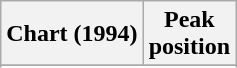<table class="wikitable sortable">
<tr>
<th align="left">Chart (1994)</th>
<th align="center">Peak<br>position</th>
</tr>
<tr>
</tr>
<tr>
</tr>
<tr>
</tr>
</table>
